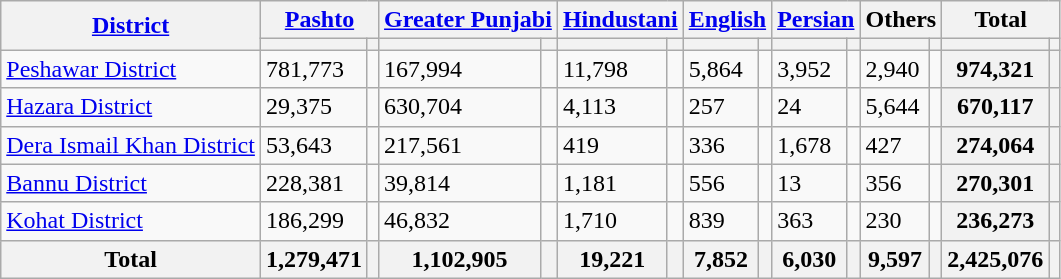<table class="wikitable sortable">
<tr>
<th rowspan="2"><a href='#'>District</a></th>
<th colspan="2"><a href='#'>Pashto</a></th>
<th colspan="2"><a href='#'>Greater Punjabi</a></th>
<th colspan="2"><a href='#'>Hindustani</a></th>
<th colspan="2"><a href='#'>English</a></th>
<th colspan="2"><a href='#'>Persian</a></th>
<th colspan="2">Others</th>
<th colspan="2">Total</th>
</tr>
<tr>
<th><a href='#'></a></th>
<th></th>
<th></th>
<th></th>
<th></th>
<th></th>
<th></th>
<th></th>
<th></th>
<th></th>
<th></th>
<th></th>
<th></th>
<th></th>
</tr>
<tr>
<td><a href='#'>Peshawar District</a></td>
<td>781,773</td>
<td></td>
<td>167,994</td>
<td></td>
<td>11,798</td>
<td></td>
<td>5,864</td>
<td></td>
<td>3,952</td>
<td></td>
<td>2,940</td>
<td></td>
<th>974,321</th>
<th></th>
</tr>
<tr>
<td><a href='#'>Hazara District</a></td>
<td>29,375</td>
<td></td>
<td>630,704</td>
<td></td>
<td>4,113</td>
<td></td>
<td>257</td>
<td></td>
<td>24</td>
<td></td>
<td>5,644</td>
<td></td>
<th>670,117</th>
<th></th>
</tr>
<tr>
<td><a href='#'>Dera Ismail Khan District</a></td>
<td>53,643</td>
<td></td>
<td>217,561</td>
<td></td>
<td>419</td>
<td></td>
<td>336</td>
<td></td>
<td>1,678</td>
<td></td>
<td>427</td>
<td></td>
<th>274,064</th>
<th></th>
</tr>
<tr>
<td><a href='#'>Bannu District</a></td>
<td>228,381</td>
<td></td>
<td>39,814</td>
<td></td>
<td>1,181</td>
<td></td>
<td>556</td>
<td></td>
<td>13</td>
<td></td>
<td>356</td>
<td></td>
<th>270,301</th>
<th></th>
</tr>
<tr>
<td><a href='#'>Kohat District</a></td>
<td>186,299</td>
<td></td>
<td>46,832</td>
<td></td>
<td>1,710</td>
<td></td>
<td>839</td>
<td></td>
<td>363</td>
<td></td>
<td>230</td>
<td></td>
<th>236,273</th>
<th></th>
</tr>
<tr>
<th>Total</th>
<th>1,279,471</th>
<th></th>
<th>1,102,905</th>
<th></th>
<th>19,221</th>
<th></th>
<th>7,852</th>
<th></th>
<th>6,030</th>
<th></th>
<th>9,597</th>
<th></th>
<th>2,425,076</th>
<th></th>
</tr>
</table>
